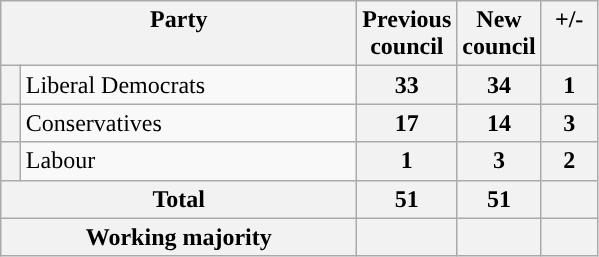<table class="wikitable">
<tr>
<th valign=top colspan="2" style="width: 230px">Party</th>
<th valign=top style="width: 30px">Previous council</th>
<th valign=top style="width: 30px">New council</th>
<th valign=top style="width: 30px">+/-</th>
</tr>
<tr>
<th style="background-color: "></th>
<td>Liberal Democrats</td>
<th align=center>33</th>
<th align=center>34</th>
<th align=center>1</th>
</tr>
<tr>
<th style="background-color: "></th>
<td>Conservatives</td>
<th align=center>17</th>
<th align=center>14</th>
<th align=center>3</th>
</tr>
<tr>
<th style="background-color: "></th>
<td>Labour</td>
<th align=center>1</th>
<th align=center>3</th>
<th align=center>2</th>
</tr>
<tr>
<th colspan=2>Total</th>
<th style="text-align: center">51</th>
<th style="text-align: center">51</th>
<th></th>
</tr>
<tr>
<th colspan=2>Working majority</th>
<th></th>
<th></th>
<th></th>
</tr>
</table>
